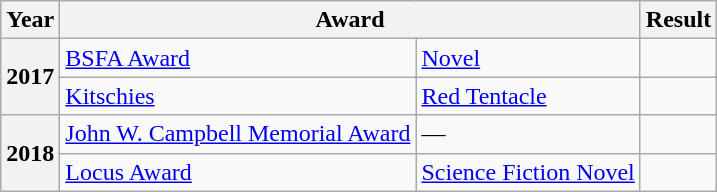<table class="wikitable sortable">
<tr>
<th>Year</th>
<th colspan="2">Award</th>
<th>Result</th>
</tr>
<tr>
<th rowspan="2">2017</th>
<td><a href='#'>BSFA Award</a></td>
<td><a href='#'>Novel</a></td>
<td></td>
</tr>
<tr>
<td><a href='#'>Kitschies</a></td>
<td><a href='#'>Red Tentacle</a></td>
<td></td>
</tr>
<tr>
<th rowspan="2">2018</th>
<td><a href='#'>John W. Campbell Memorial Award</a></td>
<td>—</td>
<td></td>
</tr>
<tr>
<td><a href='#'>Locus Award</a></td>
<td><a href='#'>Science Fiction Novel</a></td>
<td></td>
</tr>
</table>
